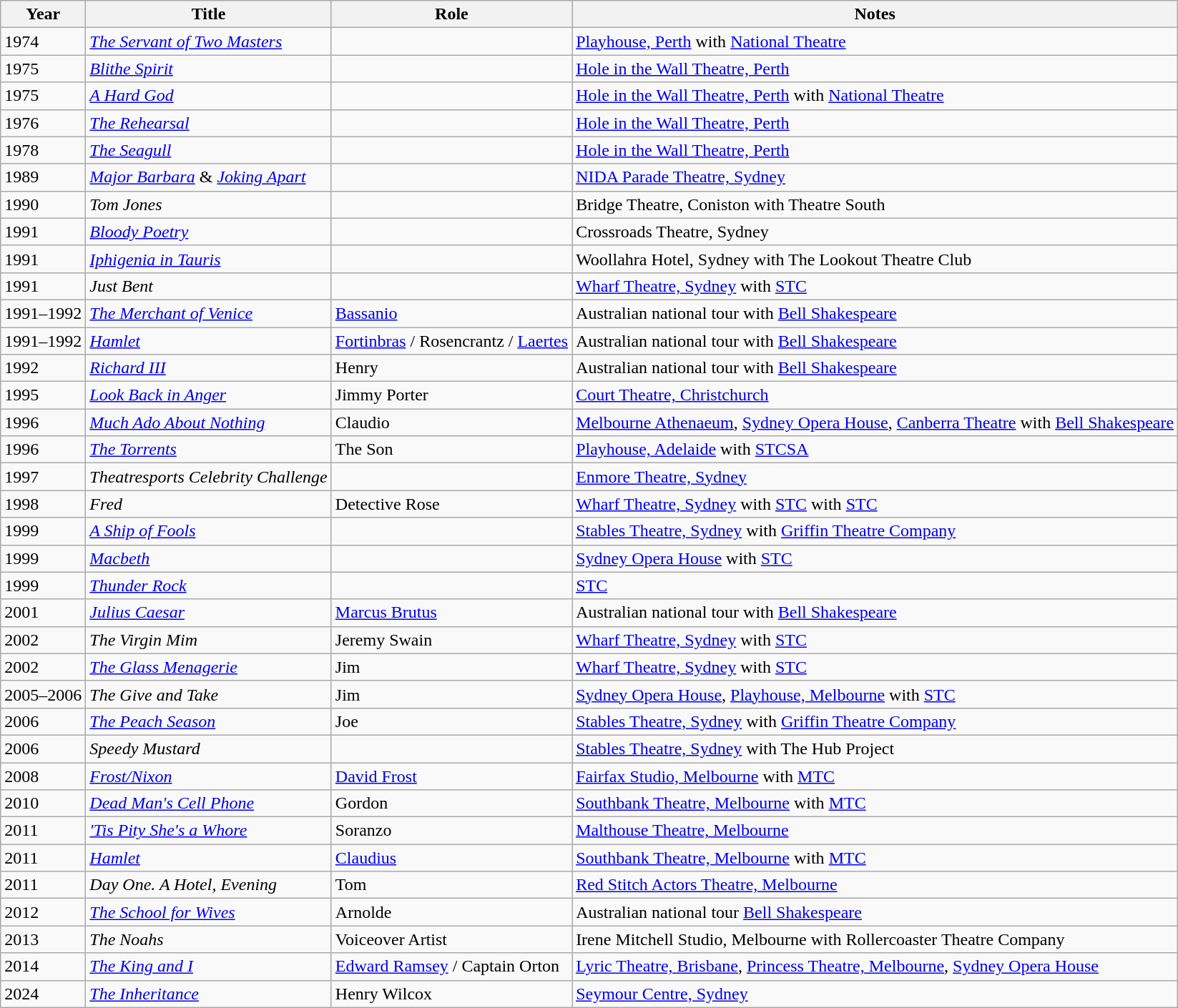<table class="wikitable sortable plainrowheaders">
<tr>
<th scope="col">Year</th>
<th scope="col">Title</th>
<th scope="col">Role</th>
<th scope="col" class="unsortable">Notes</th>
</tr>
<tr>
<td>1974</td>
<td><em><a href='#'>The Servant of Two Masters</a></em></td>
<td></td>
<td><a href='#'>Playhouse, Perth</a> with <a href='#'>National Theatre</a></td>
</tr>
<tr>
<td>1975</td>
<td><em><a href='#'>Blithe Spirit</a></em></td>
<td></td>
<td><a href='#'>Hole in the Wall Theatre, Perth</a></td>
</tr>
<tr>
<td>1975</td>
<td><em><a href='#'>A Hard God</a></em></td>
<td></td>
<td><a href='#'>Hole in the Wall Theatre, Perth</a> with <a href='#'>National Theatre</a></td>
</tr>
<tr>
<td>1976</td>
<td><em><a href='#'>The Rehearsal</a></em></td>
<td></td>
<td><a href='#'>Hole in the Wall Theatre, Perth</a></td>
</tr>
<tr>
<td>1978</td>
<td><em><a href='#'>The Seagull</a></em></td>
<td></td>
<td><a href='#'>Hole in the Wall Theatre, Perth</a></td>
</tr>
<tr>
<td>1989</td>
<td><em><a href='#'>Major Barbara</a></em> & <em><a href='#'>Joking Apart</a></em></td>
<td></td>
<td><a href='#'>NIDA Parade Theatre, Sydney</a></td>
</tr>
<tr>
<td>1990</td>
<td><em>Tom Jones</em></td>
<td></td>
<td>Bridge Theatre, Coniston with Theatre South</td>
</tr>
<tr>
<td>1991</td>
<td><em><a href='#'>Bloody Poetry</a></em></td>
<td></td>
<td>Crossroads Theatre, Sydney</td>
</tr>
<tr>
<td>1991</td>
<td><em><a href='#'>Iphigenia in Tauris</a></em></td>
<td></td>
<td>Woollahra Hotel, Sydney with The Lookout Theatre Club</td>
</tr>
<tr>
<td>1991</td>
<td><em>Just Bent</em></td>
<td></td>
<td><a href='#'>Wharf Theatre, Sydney</a> with <a href='#'>STC</a></td>
</tr>
<tr>
<td>1991–1992</td>
<td><em><a href='#'>The Merchant of Venice</a></em></td>
<td><a href='#'>Bassanio</a></td>
<td>Australian national tour with <a href='#'>Bell Shakespeare</a></td>
</tr>
<tr>
<td>1991–1992</td>
<td><em><a href='#'>Hamlet</a></em></td>
<td><a href='#'>Fortinbras</a> / Rosencrantz / <a href='#'>Laertes</a></td>
<td>Australian national tour with <a href='#'>Bell Shakespeare</a></td>
</tr>
<tr>
<td>1992</td>
<td><em><a href='#'>Richard III</a></em></td>
<td>Henry</td>
<td>Australian national tour with <a href='#'>Bell Shakespeare</a></td>
</tr>
<tr>
<td>1995</td>
<td><em><a href='#'>Look Back in Anger</a></em></td>
<td>Jimmy Porter</td>
<td><a href='#'>Court Theatre, Christchurch</a></td>
</tr>
<tr>
<td>1996</td>
<td><em><a href='#'>Much Ado About Nothing</a></em></td>
<td>Claudio</td>
<td><a href='#'>Melbourne Athenaeum</a>, <a href='#'>Sydney Opera House</a>, <a href='#'>Canberra Theatre</a> with <a href='#'>Bell Shakespeare</a></td>
</tr>
<tr>
<td>1996</td>
<td><em><a href='#'>The Torrents</a></em></td>
<td>The Son</td>
<td><a href='#'>Playhouse, Adelaide</a> with <a href='#'>STCSA</a></td>
</tr>
<tr>
<td>1997</td>
<td><em>Theatresports Celebrity Challenge</em></td>
<td></td>
<td><a href='#'>Enmore Theatre, Sydney</a></td>
</tr>
<tr>
<td>1998</td>
<td><em>Fred</em></td>
<td>Detective Rose</td>
<td><a href='#'>Wharf Theatre, Sydney</a> with <a href='#'>STC</a> with <a href='#'>STC</a></td>
</tr>
<tr>
<td>1999</td>
<td><em><a href='#'>A Ship of Fools</a></em></td>
<td></td>
<td><a href='#'>Stables Theatre, Sydney</a> with <a href='#'>Griffin Theatre Company</a></td>
</tr>
<tr>
<td>1999</td>
<td><em><a href='#'>Macbeth</a></em></td>
<td></td>
<td><a href='#'>Sydney Opera House</a> with <a href='#'>STC</a></td>
</tr>
<tr>
<td>1999</td>
<td><em><a href='#'>Thunder Rock</a></em></td>
<td></td>
<td><a href='#'>STC</a></td>
</tr>
<tr>
<td>2001</td>
<td><em><a href='#'>Julius Caesar</a></em></td>
<td><a href='#'>Marcus Brutus</a></td>
<td>Australian national tour with <a href='#'>Bell Shakespeare</a></td>
</tr>
<tr>
<td>2002</td>
<td><em>The Virgin Mim</em></td>
<td>Jeremy Swain</td>
<td><a href='#'>Wharf Theatre, Sydney</a> with <a href='#'>STC</a></td>
</tr>
<tr>
<td>2002</td>
<td><em><a href='#'>The Glass Menagerie</a></em></td>
<td>Jim</td>
<td><a href='#'>Wharf Theatre, Sydney</a> with <a href='#'>STC</a></td>
</tr>
<tr>
<td>2005–2006</td>
<td><em>The Give and Take</em></td>
<td>Jim</td>
<td><a href='#'>Sydney Opera House</a>, <a href='#'>Playhouse, Melbourne</a> with <a href='#'>STC</a></td>
</tr>
<tr>
<td>2006</td>
<td><em><a href='#'>The Peach Season</a></em></td>
<td>Joe</td>
<td><a href='#'>Stables Theatre, Sydney</a> with <a href='#'>Griffin Theatre Company</a></td>
</tr>
<tr>
<td>2006</td>
<td><em>Speedy Mustard</em></td>
<td></td>
<td><a href='#'>Stables Theatre, Sydney</a> with The Hub Project</td>
</tr>
<tr>
<td>2008</td>
<td><em><a href='#'>Frost/Nixon</a></em></td>
<td><a href='#'>David Frost</a></td>
<td><a href='#'>Fairfax Studio, Melbourne</a> with <a href='#'>MTC</a></td>
</tr>
<tr>
<td>2010</td>
<td><em><a href='#'>Dead Man's Cell Phone</a></em></td>
<td>Gordon</td>
<td><a href='#'>Southbank Theatre, Melbourne</a> with <a href='#'>MTC</a></td>
</tr>
<tr>
<td>2011</td>
<td><em><a href='#'>'Tis Pity She's a Whore</a></em></td>
<td>Soranzo</td>
<td><a href='#'>Malthouse Theatre, Melbourne</a></td>
</tr>
<tr>
<td>2011</td>
<td><em><a href='#'>Hamlet</a></em></td>
<td><a href='#'>Claudius</a></td>
<td><a href='#'>Southbank Theatre, Melbourne</a> with <a href='#'>MTC</a></td>
</tr>
<tr>
<td>2011</td>
<td><em>Day One. A Hotel, Evening</em></td>
<td>Tom</td>
<td><a href='#'>Red Stitch Actors Theatre, Melbourne</a></td>
</tr>
<tr>
<td>2012</td>
<td><em><a href='#'>The School for Wives</a></em></td>
<td>Arnolde</td>
<td>Australian national tour <a href='#'>Bell Shakespeare</a></td>
</tr>
<tr>
<td>2013</td>
<td><em>The Noahs</em></td>
<td>Voiceover Artist</td>
<td>Irene Mitchell Studio, Melbourne with Rollercoaster Theatre Company</td>
</tr>
<tr>
<td>2014</td>
<td><em><a href='#'>The King and I</a></em></td>
<td><a href='#'>Edward Ramsey</a> / Captain Orton</td>
<td><a href='#'>Lyric Theatre, Brisbane</a>, <a href='#'>Princess Theatre, Melbourne</a>, <a href='#'>Sydney Opera House</a></td>
</tr>
<tr>
<td>2024</td>
<td><em><a href='#'>The Inheritance</a></em></td>
<td>Henry Wilcox</td>
<td><a href='#'>Seymour Centre, Sydney</a></td>
</tr>
</table>
